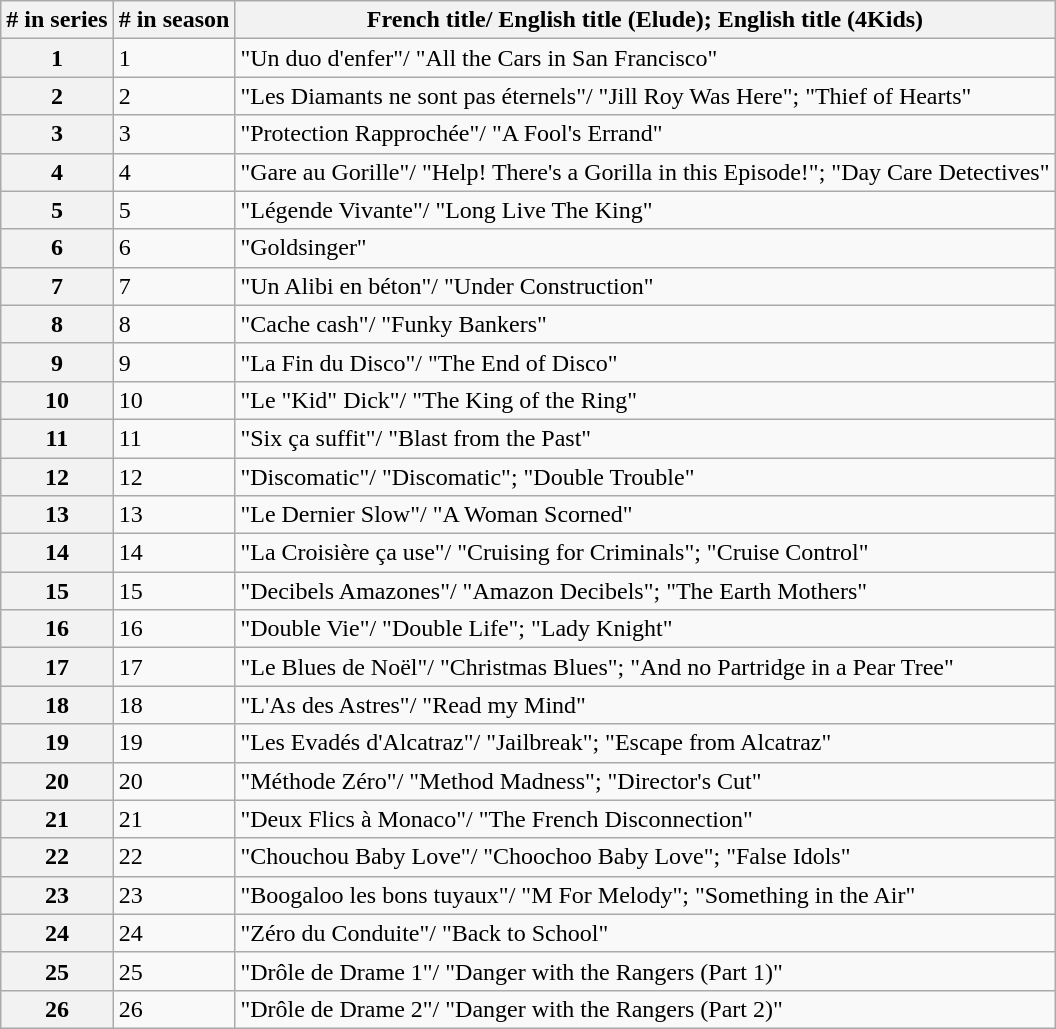<table class="wikitable">
<tr>
<th># in series</th>
<th># in season</th>
<th>French title/ English title (Elude); English title (4Kids)</th>
</tr>
<tr>
<th>1</th>
<td>1</td>
<td>"Un duo d'enfer"/ "All the Cars in San Francisco"</td>
</tr>
<tr>
<th>2</th>
<td>2</td>
<td>"Les Diamants ne sont pas éternels"/ "Jill Roy Was Here"; "Thief of Hearts"</td>
</tr>
<tr>
<th>3</th>
<td>3</td>
<td>"Protection Rapprochée"/ "A Fool's Errand"</td>
</tr>
<tr>
<th>4</th>
<td>4</td>
<td>"Gare au Gorille"/ "Help! There's a Gorilla in this Episode!"; "Day Care Detectives"</td>
</tr>
<tr>
<th>5</th>
<td>5</td>
<td>"Légende Vivante"/ "Long Live The King"</td>
</tr>
<tr>
<th>6</th>
<td>6</td>
<td>"Goldsinger"</td>
</tr>
<tr>
<th>7</th>
<td>7</td>
<td>"Un Alibi en béton"/ "Under Construction"</td>
</tr>
<tr>
<th>8</th>
<td>8</td>
<td>"Cache cash"/ "Funky Bankers"</td>
</tr>
<tr>
<th>9</th>
<td>9</td>
<td>"La Fin du Disco"/ "The End of Disco"</td>
</tr>
<tr>
<th>10</th>
<td>10</td>
<td>"Le "Kid" Dick"/ "The King of the Ring"</td>
</tr>
<tr>
<th>11</th>
<td>11</td>
<td>"Six ça suffit"/ "Blast from the Past"</td>
</tr>
<tr>
<th>12</th>
<td>12</td>
<td>"Discomatic"/ "Discomatic"; "Double Trouble"</td>
</tr>
<tr>
<th>13</th>
<td>13</td>
<td>"Le Dernier Slow"/ "A Woman Scorned"</td>
</tr>
<tr>
<th>14</th>
<td>14</td>
<td>"La Croisière ça use"/ "Cruising for Criminals"; "Cruise Control"</td>
</tr>
<tr>
<th>15</th>
<td>15</td>
<td>"Decibels Amazones"/ "Amazon Decibels"; "The Earth Mothers"</td>
</tr>
<tr>
<th>16</th>
<td>16</td>
<td>"Double Vie"/ "Double Life"; "Lady Knight"</td>
</tr>
<tr>
<th>17</th>
<td>17</td>
<td>"Le Blues de Noël"/ "Christmas Blues"; "And no Partridge in a Pear Tree"</td>
</tr>
<tr>
<th>18</th>
<td>18</td>
<td>"L'As des Astres"/ "Read my Mind"</td>
</tr>
<tr>
<th>19</th>
<td>19</td>
<td>"Les Evadés d'Alcatraz"/ "Jailbreak"; "Escape from Alcatraz"</td>
</tr>
<tr>
<th>20</th>
<td>20</td>
<td>"Méthode Zéro"/ "Method Madness"; "Director's Cut"</td>
</tr>
<tr>
<th>21</th>
<td>21</td>
<td>"Deux Flics à Monaco"/ "The French Disconnection"</td>
</tr>
<tr>
<th>22</th>
<td>22</td>
<td>"Chouchou Baby Love"/ "Choochoo Baby Love"; "False Idols"</td>
</tr>
<tr>
<th>23</th>
<td>23</td>
<td>"Boogaloo les bons tuyaux"/ "M For Melody"; "Something in the Air"</td>
</tr>
<tr>
<th>24</th>
<td>24</td>
<td>"Zéro du Conduite"/ "Back to School"</td>
</tr>
<tr>
<th>25</th>
<td>25</td>
<td>"Drôle de Drame 1"/ "Danger with the Rangers (Part 1)"</td>
</tr>
<tr>
<th>26</th>
<td>26</td>
<td>"Drôle de Drame 2"/ "Danger with the Rangers (Part 2)"</td>
</tr>
</table>
